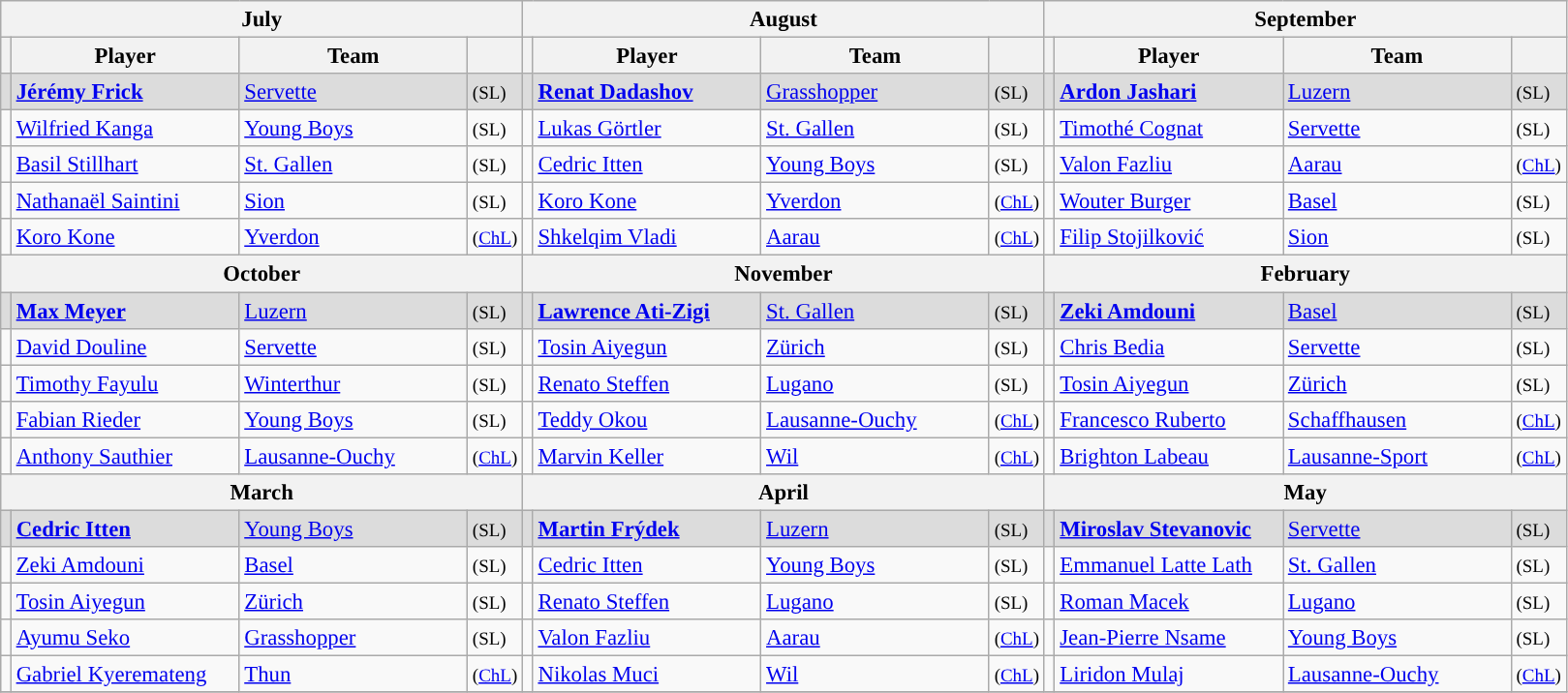<table class="wikitable" style="text-align:left;font-size:95%">
<tr>
<th colspan=4>July</th>
<th colspan=4>August</th>
<th colspan=4>September</th>
</tr>
<tr>
<th align=center></th>
<th width=150>Player</th>
<th width=150>Team</th>
<th width=20></th>
<th align=center></th>
<th width=150>Player</th>
<th width=150>Team</th>
<th width=20></th>
<th align=center></th>
<th width=150>Player</th>
<th width=150>Team</th>
<th width=20></th>
</tr>
<tr style="background:#dcdcdc;">
<td></td>
<td><strong><a href='#'>Jérémy Frick</a></strong></td>
<td><a href='#'>Servette</a></td>
<td><small>(SL)</small></td>
<td></td>
<td><strong><a href='#'>Renat Dadashov</a></strong></td>
<td><a href='#'>Grasshopper</a></td>
<td><small>(SL)</small></td>
<td></td>
<td><strong><a href='#'>Ardon Jashari</a></strong></td>
<td><a href='#'>Luzern</a></td>
<td><small>(SL)</small></td>
</tr>
<tr>
<td></td>
<td><a href='#'>Wilfried Kanga</a></td>
<td><a href='#'>Young Boys</a></td>
<td><small>(SL)</small></td>
<td></td>
<td><a href='#'>Lukas Görtler</a></td>
<td><a href='#'>St. Gallen</a></td>
<td><small>(SL)</small></td>
<td></td>
<td><a href='#'>Timothé Cognat</a></td>
<td><a href='#'>Servette</a></td>
<td><small>(SL)</small></td>
</tr>
<tr>
<td></td>
<td><a href='#'>Basil Stillhart</a></td>
<td><a href='#'>St. Gallen</a></td>
<td><small>(SL)</small></td>
<td></td>
<td><a href='#'>Cedric Itten</a></td>
<td><a href='#'>Young Boys</a></td>
<td><small>(SL)</small></td>
<td></td>
<td><a href='#'>Valon Fazliu</a></td>
<td><a href='#'>Aarau</a></td>
<td><small>(<a href='#'>ChL</a>)</small></td>
</tr>
<tr>
<td></td>
<td><a href='#'>Nathanaël Saintini</a></td>
<td><a href='#'>Sion</a></td>
<td><small>(SL)</small></td>
<td></td>
<td><a href='#'>Koro Kone</a></td>
<td><a href='#'>Yverdon</a></td>
<td><small>(<a href='#'>ChL</a>)</small></td>
<td></td>
<td><a href='#'>Wouter Burger</a></td>
<td><a href='#'>Basel</a></td>
<td><small>(SL)</small></td>
</tr>
<tr>
<td></td>
<td><a href='#'>Koro Kone</a></td>
<td><a href='#'>Yverdon</a></td>
<td><small>(<a href='#'>ChL</a>)</small></td>
<td></td>
<td><a href='#'>Shkelqim Vladi</a></td>
<td><a href='#'>Aarau</a></td>
<td><small>(<a href='#'>ChL</a>)</small></td>
<td></td>
<td><a href='#'>Filip Stojilković</a></td>
<td><a href='#'>Sion</a></td>
<td><small>(SL)</small></td>
</tr>
<tr>
<th colspan=4>October</th>
<th colspan=4>November</th>
<th colspan=4>February</th>
</tr>
<tr style="background:#dcdcdc;">
<td></td>
<td><strong><a href='#'>Max Meyer</a></strong></td>
<td><a href='#'>Luzern</a></td>
<td><small>(SL)</small></td>
<td></td>
<td><strong><a href='#'>Lawrence Ati-Zigi</a></strong></td>
<td><a href='#'>St. Gallen</a></td>
<td><small>(SL)</small></td>
<td></td>
<td><strong><a href='#'>Zeki Amdouni</a></strong></td>
<td><a href='#'>Basel</a></td>
<td><small>(SL)</small></td>
</tr>
<tr>
<td></td>
<td><a href='#'>David Douline</a></td>
<td><a href='#'>Servette</a></td>
<td><small>(SL)</small></td>
<td></td>
<td><a href='#'>Tosin Aiyegun</a></td>
<td><a href='#'>Zürich</a></td>
<td><small>(SL)</small></td>
<td></td>
<td><a href='#'>Chris Bedia</a></td>
<td><a href='#'>Servette</a></td>
<td><small>(SL)</small></td>
</tr>
<tr>
<td></td>
<td><a href='#'>Timothy Fayulu</a></td>
<td><a href='#'>Winterthur</a></td>
<td><small>(SL)</small></td>
<td></td>
<td><a href='#'>Renato Steffen</a></td>
<td><a href='#'>Lugano</a></td>
<td><small>(SL)</small></td>
<td></td>
<td><a href='#'>Tosin Aiyegun</a></td>
<td><a href='#'>Zürich</a></td>
<td><small>(SL)</small></td>
</tr>
<tr>
<td></td>
<td><a href='#'>Fabian Rieder</a></td>
<td><a href='#'>Young Boys</a></td>
<td><small>(SL)</small></td>
<td></td>
<td><a href='#'>Teddy Okou</a></td>
<td><a href='#'>Lausanne-Ouchy</a></td>
<td><small>(<a href='#'>ChL</a>)</small></td>
<td></td>
<td><a href='#'>Francesco Ruberto</a></td>
<td><a href='#'>Schaffhausen</a></td>
<td><small>(<a href='#'>ChL</a>)</small></td>
</tr>
<tr>
<td></td>
<td><a href='#'>Anthony Sauthier</a></td>
<td><a href='#'>Lausanne-Ouchy</a></td>
<td><small>(<a href='#'>ChL</a>)</small></td>
<td></td>
<td><a href='#'>Marvin Keller</a></td>
<td><a href='#'>Wil</a></td>
<td><small>(<a href='#'>ChL</a>)</small></td>
<td></td>
<td><a href='#'>Brighton Labeau</a></td>
<td><a href='#'>Lausanne-Sport</a></td>
<td><small>(<a href='#'>ChL</a>)</small></td>
</tr>
<tr>
<th colspan=4>March</th>
<th colspan=4>April</th>
<th colspan=4>May</th>
</tr>
<tr style="background:#dcdcdc;">
<td></td>
<td><strong><a href='#'>Cedric Itten</a></strong></td>
<td><a href='#'>Young Boys</a></td>
<td><small>(SL)</small></td>
<td></td>
<td><strong><a href='#'>Martin Frýdek</a></strong></td>
<td><a href='#'>Luzern</a></td>
<td><small>(SL)</small></td>
<td></td>
<td><strong><a href='#'>Miroslav Stevanovic</a></strong></td>
<td><a href='#'>Servette</a></td>
<td><small>(SL)</small></td>
</tr>
<tr>
<td></td>
<td><a href='#'>Zeki Amdouni</a></td>
<td><a href='#'>Basel</a></td>
<td><small>(SL)</small></td>
<td></td>
<td><a href='#'>Cedric Itten</a></td>
<td><a href='#'>Young Boys</a></td>
<td><small>(SL)</small></td>
<td></td>
<td><a href='#'>Emmanuel Latte Lath</a></td>
<td><a href='#'>St. Gallen</a></td>
<td><small>(SL)</small></td>
</tr>
<tr>
<td></td>
<td><a href='#'>Tosin Aiyegun</a></td>
<td><a href='#'>Zürich</a></td>
<td><small>(SL)</small></td>
<td></td>
<td><a href='#'>Renato Steffen</a></td>
<td><a href='#'>Lugano</a></td>
<td><small>(SL)</small></td>
<td></td>
<td><a href='#'>Roman Macek</a></td>
<td><a href='#'>Lugano</a></td>
<td><small>(SL)</small></td>
</tr>
<tr>
<td></td>
<td><a href='#'>Ayumu Seko</a></td>
<td><a href='#'>Grasshopper</a></td>
<td><small>(SL)</small></td>
<td></td>
<td><a href='#'>Valon Fazliu</a></td>
<td><a href='#'>Aarau</a></td>
<td><small>(<a href='#'>ChL</a>)</small></td>
<td></td>
<td><a href='#'>Jean-Pierre Nsame</a></td>
<td><a href='#'>Young Boys</a></td>
<td><small>(SL)</small></td>
</tr>
<tr>
<td></td>
<td><a href='#'>Gabriel Kyeremateng</a></td>
<td><a href='#'>Thun</a></td>
<td><small>(<a href='#'>ChL</a>)</small></td>
<td></td>
<td><a href='#'>Nikolas Muci</a></td>
<td><a href='#'>Wil</a></td>
<td><small>(<a href='#'>ChL</a>)</small></td>
<td></td>
<td><a href='#'>Liridon Mulaj</a></td>
<td><a href='#'>Lausanne-Ouchy</a></td>
<td><small>(<a href='#'>ChL</a>)</small></td>
</tr>
<tr>
</tr>
</table>
